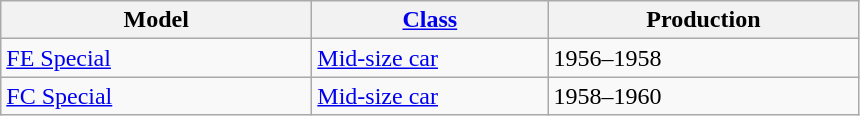<table class="wikitable">
<tr>
<th style="width:200px;">Model</th>
<th style="width:150px;"><a href='#'>Class</a></th>
<th style="width:200px;">Production</th>
</tr>
<tr>
<td valign="top"><a href='#'>FE Special</a></td>
<td valign="top"><a href='#'>Mid-size car</a></td>
<td valign="top">1956–1958</td>
</tr>
<tr>
<td valign="top"><a href='#'>FC Special</a></td>
<td valign="top"><a href='#'>Mid-size car</a></td>
<td valign="top">1958–1960</td>
</tr>
</table>
